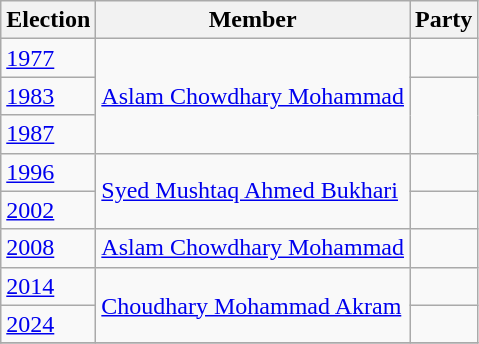<table class="wikitable sortable">
<tr>
<th>Election</th>
<th>Member</th>
<th colspan=2>Party</th>
</tr>
<tr>
<td><a href='#'>1977</a></td>
<td rowspan=3><a href='#'>Aslam Chowdhary Mohammad</a></td>
<td></td>
</tr>
<tr>
<td><a href='#'>1983</a></td>
</tr>
<tr>
<td><a href='#'>1987</a></td>
</tr>
<tr>
<td><a href='#'>1996</a></td>
<td rowspan=2><a href='#'>Syed Mushtaq Ahmed Bukhari</a></td>
<td></td>
</tr>
<tr>
<td><a href='#'>2002</a></td>
</tr>
<tr>
<td><a href='#'>2008</a></td>
<td><a href='#'>Aslam Chowdhary Mohammad</a></td>
<td></td>
</tr>
<tr>
<td><a href='#'>2014</a></td>
<td rowspan=2><a href='#'>Choudhary Mohammad Akram</a></td>
</tr>
<tr>
<td><a href='#'>2024</a></td>
<td></td>
</tr>
<tr>
</tr>
</table>
